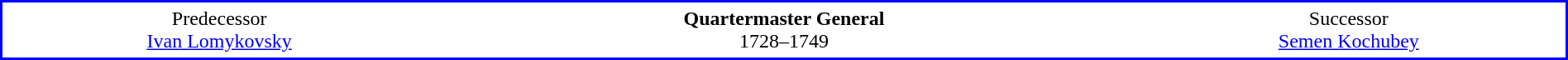<table style="clear:both; background-color: white; border-style: solid; border-color:blue; border-width:2px; vertical-align:top; text-align:center; border-collapse: collapse;width:100%;margin-top:3px;" cellpadding="4" cellspacing"0">
<tr>
<td width="25%">Predecessor<br><a href='#'>Ivan Lomykovsky</a></td>
<td width="10%"></td>
<td width="20%"><strong>Quartermaster General</strong><br>1728–1749</td>
<td width="10%"></td>
<td width="25%">Successor<br><a href='#'>Semen Kochubey</a></td>
</tr>
</table>
